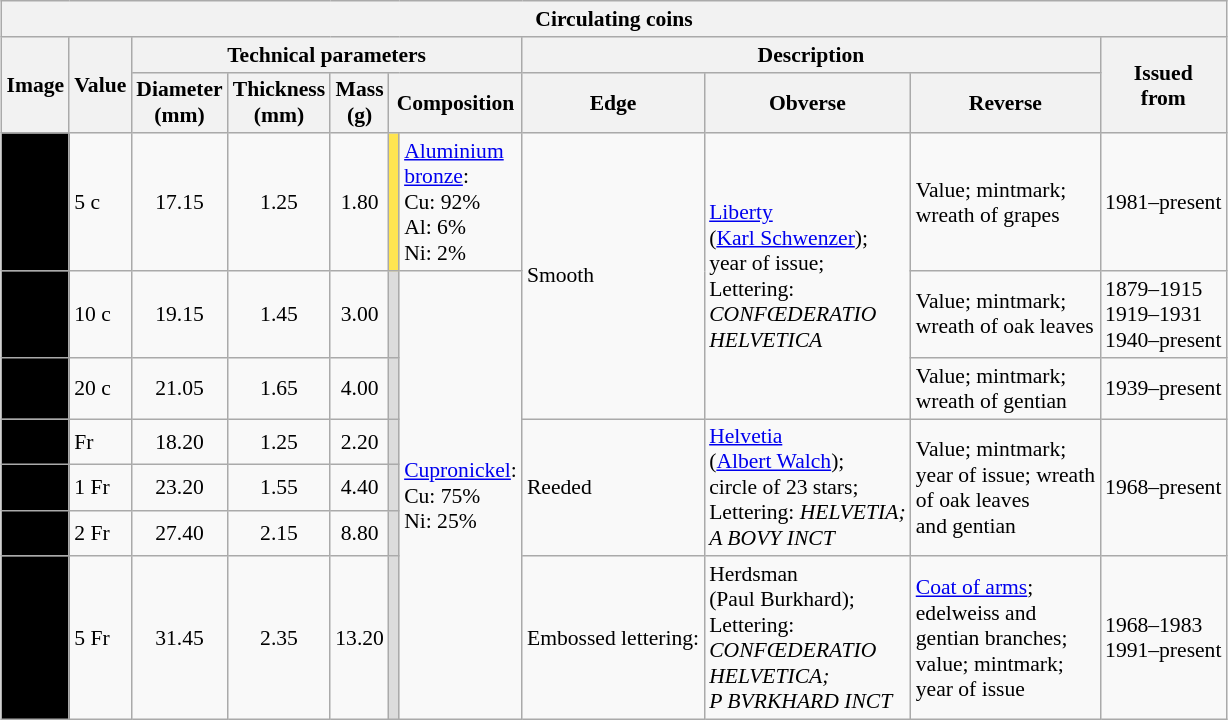<table class="wikitable" style="margin:auto; font-size:90%; border-width:1px;">
<tr>
<th colspan=11>Circulating coins</th>
</tr>
<tr>
<th rowspan=2>Image</th>
<th rowspan=2>Value</th>
<th colspan=5>Technical parameters</th>
<th colspan=3>Description</th>
<th rowspan=2>Issued<br>from</th>
</tr>
<tr>
<th>Diameter<br>(mm)</th>
<th>Thickness<br>(mm)</th>
<th>Mass<br>(g)</th>
<th colspan=2>Composition</th>
<th>Edge</th>
<th>Obverse</th>
<th>Reverse</th>
</tr>
<tr>
<td style="background:#000; text-align:center;"></td>
<td>5 c</td>
<td align=center>17.15</td>
<td align=center>1.25</td>
<td align=center>1.80</td>
<td style="background-color:#ffe550;"></td>
<td><a href='#'>Aluminium<br>bronze</a>:<br>Cu: 92%<br>Al: 6%<br>Ni: 2%</td>
<td rowspan=3>Smooth</td>
<td rowspan=3><a href='#'>Liberty</a><br>(<a href='#'>Karl Schwenzer</a>);<br>year of issue;<br>Lettering:<br><em>CONFŒDERATIO<br>HELVETICA</em></td>
<td>Value; mintmark;<br>wreath of grapes</td>
<td>1981–present</td>
</tr>
<tr>
<td style="background:#000; text-align:center;"></td>
<td>10 c</td>
<td align=center>19.15</td>
<td align=center>1.45</td>
<td align=center>3.00</td>
<td style="background-color:#dcdcdc;"></td>
<td rowspan=6><a href='#'>Cupronickel</a>:<br>Cu: 75%<br>Ni: 25%</td>
<td>Value; mintmark;<br>wreath of oak leaves</td>
<td>1879–1915<br>1919–1931<br>1940–present</td>
</tr>
<tr>
<td style="background:#000; text-align:center;"></td>
<td>20 c</td>
<td align=center>21.05</td>
<td align=center>1.65</td>
<td align=center>4.00</td>
<td style="background-color:#dcdcdc;"></td>
<td>Value; mintmark;<br>wreath of gentian</td>
<td>1939–present</td>
</tr>
<tr>
<td style="background:#000; text-align:center;"></td>
<td> Fr</td>
<td align=center>18.20</td>
<td align=center>1.25</td>
<td align=center>2.20</td>
<td style="background-color:#dcdcdc;"></td>
<td rowspan=3>Reeded</td>
<td rowspan=3><a href='#'>Helvetia</a><br>(<a href='#'>Albert Walch</a>);<br>circle of 23 stars;<br>Lettering: <em>HELVETIA;<br>A BOVY INCT</em></td>
<td rowspan=3>Value; mintmark;<br>year of issue; wreath<br>of oak leaves<br>and gentian</td>
<td rowspan=3>1968–present</td>
</tr>
<tr>
<td style="background:#000; text-align:center;"></td>
<td>1 Fr</td>
<td align=center>23.20</td>
<td align=center>1.55</td>
<td align=center>4.40</td>
<td style="background-color:#dcdcdc;"></td>
</tr>
<tr>
<td style="background:#000; text-align:center;"></td>
<td>2 Fr</td>
<td align=center>27.40</td>
<td align=center>2.15</td>
<td align=center>8.80</td>
<td style="background-color:#dcdcdc;"></td>
</tr>
<tr>
<td style="background:#000; text-align:center;"></td>
<td>5 Fr</td>
<td align=center>31.45</td>
<td align=center>2.35</td>
<td align=center>13.20</td>
<td style="background-color:#dcdcdc;"></td>
<td>Embossed lettering:<br></td>
<td>Herdsman<br>(Paul Burkhard);<br>Lettering:<br><em>CONFŒDERATIO<br>HELVETICA;<br>P BVRKHARD INCT</em></td>
<td><a href='#'>Coat of arms</a>;<br>edelweiss and<br>gentian branches;<br>value; mintmark;<br>year of issue</td>
<td>1968–1983<br>1991–present</td>
</tr>
</table>
